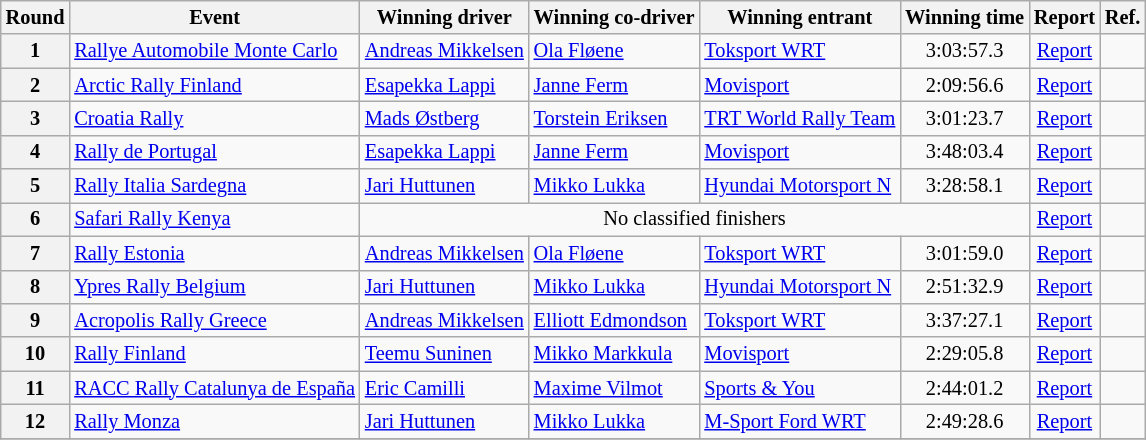<table class="wikitable" style="font-size: 85%;">
<tr>
<th>Round</th>
<th>Event</th>
<th nowrap>Winning driver</th>
<th nowrap>Winning co-driver</th>
<th nowrap>Winning entrant</th>
<th nowrap>Winning time</th>
<th nowrap>Report</th>
<th>Ref.</th>
</tr>
<tr>
<th>1</th>
<td nowrap> <a href='#'>Rallye Automobile Monte Carlo</a></td>
<td nowrap> <a href='#'>Andreas Mikkelsen</a></td>
<td nowrap> <a href='#'>Ola Fløene</a></td>
<td nowrap> <a href='#'>Toksport WRT</a></td>
<td align="center">3:03:57.3</td>
<td align="center"><a href='#'>Report</a></td>
<td align="center"></td>
</tr>
<tr>
<th>2</th>
<td> <a href='#'>Arctic Rally Finland</a></td>
<td nowrap> <a href='#'>Esapekka Lappi</a></td>
<td nowrap> <a href='#'>Janne Ferm</a></td>
<td nowrap> <a href='#'>Movisport</a></td>
<td align="center">2:09:56.6</td>
<td align="center"><a href='#'>Report</a></td>
<td align="center"></td>
</tr>
<tr>
<th>3</th>
<td> <a href='#'>Croatia Rally</a></td>
<td nowrap> <a href='#'>Mads Østberg</a></td>
<td nowrap> <a href='#'>Torstein Eriksen</a></td>
<td nowrap> <a href='#'>TRT World Rally Team</a></td>
<td align="center">3:01:23.7</td>
<td align="center"><a href='#'>Report</a></td>
<td align="center"></td>
</tr>
<tr>
<th>4</th>
<td> <a href='#'>Rally de Portugal</a></td>
<td nowrap> <a href='#'>Esapekka Lappi</a></td>
<td nowrap> <a href='#'>Janne Ferm</a></td>
<td nowrap> <a href='#'>Movisport</a></td>
<td align="center">3:48:03.4</td>
<td align="center"><a href='#'>Report</a></td>
<td align="center"></td>
</tr>
<tr>
<th>5</th>
<td> <a href='#'>Rally Italia Sardegna</a></td>
<td nowrap> <a href='#'>Jari Huttunen</a></td>
<td nowrap> <a href='#'>Mikko Lukka</a></td>
<td nowrap> <a href='#'>Hyundai Motorsport N</a></td>
<td align="center">3:28:58.1</td>
<td align="center"><a href='#'>Report</a></td>
<td align="center"></td>
</tr>
<tr>
<th>6</th>
<td> <a href='#'>Safari Rally Kenya</a></td>
<td colspan="4" align="center">No classified finishers</td>
<td align="center"><a href='#'>Report</a></td>
<td align="center"></td>
</tr>
<tr>
<th>7</th>
<td> <a href='#'>Rally Estonia</a></td>
<td nowrap> <a href='#'>Andreas Mikkelsen</a></td>
<td nowrap> <a href='#'>Ola Fløene</a></td>
<td nowrap> <a href='#'>Toksport WRT</a></td>
<td align="center">3:01:59.0</td>
<td align="center"><a href='#'>Report</a></td>
<td align="center"></td>
</tr>
<tr>
<th>8</th>
<td> <a href='#'>Ypres Rally Belgium</a></td>
<td nowrap> <a href='#'>Jari Huttunen</a></td>
<td nowrap> <a href='#'>Mikko Lukka</a></td>
<td nowrap> <a href='#'>Hyundai Motorsport N</a></td>
<td align="center">2:51:32.9</td>
<td align="center"><a href='#'>Report</a></td>
<td align="center"></td>
</tr>
<tr>
<th>9</th>
<td> <a href='#'>Acropolis Rally Greece</a></td>
<td nowrap> <a href='#'>Andreas Mikkelsen</a></td>
<td nowrap> <a href='#'>Elliott Edmondson</a></td>
<td nowrap> <a href='#'>Toksport WRT</a></td>
<td align="center">3:37:27.1</td>
<td align="center"><a href='#'>Report</a></td>
<td align="center"></td>
</tr>
<tr>
<th>10</th>
<td> <a href='#'>Rally Finland</a></td>
<td nowrap> <a href='#'>Teemu Suninen</a></td>
<td nowrap> <a href='#'>Mikko Markkula</a></td>
<td nowrap> <a href='#'>Movisport</a></td>
<td align="center">2:29:05.8</td>
<td align="center"><a href='#'>Report</a></td>
<td align="center"></td>
</tr>
<tr>
<th>11</th>
<td nowrap> <a href='#'>RACC Rally Catalunya de España</a></td>
<td nowrap> <a href='#'>Eric Camilli</a></td>
<td nowrap> <a href='#'>Maxime Vilmot</a></td>
<td nowrap> <a href='#'>Sports & You</a></td>
<td align="center">2:44:01.2</td>
<td align="center"><a href='#'>Report</a></td>
<td align="center"></td>
</tr>
<tr>
<th>12</th>
<td> <a href='#'>Rally Monza</a></td>
<td nowrap> <a href='#'>Jari Huttunen</a></td>
<td nowrap> <a href='#'>Mikko Lukka</a></td>
<td nowrap> <a href='#'>M-Sport Ford WRT</a></td>
<td align="center">2:49:28.6</td>
<td align="center"><a href='#'>Report</a></td>
<td align="center"></td>
</tr>
<tr>
</tr>
</table>
